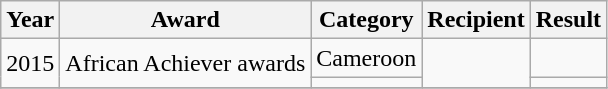<table class="wikitable plainrowheaders sortable">
<tr>
<th>Year</th>
<th>Award</th>
<th>Category</th>
<th>Recipient</th>
<th>Result</th>
</tr>
<tr>
<td rowspan=2>2015</td>
<td rowspan=2>African Achiever awards</td>
<td>Cameroon</td>
<td rowspan=2></td>
<td></td>
</tr>
<tr>
<td></td>
<td></td>
</tr>
<tr>
</tr>
</table>
